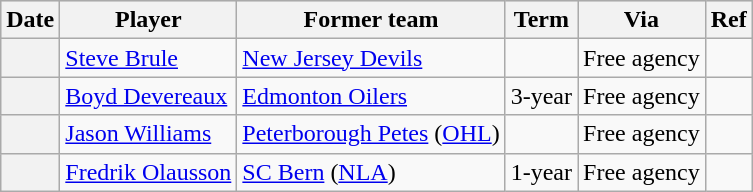<table class="wikitable plainrowheaders">
<tr style="background:#ddd; text-align:center;">
<th>Date</th>
<th>Player</th>
<th>Former team</th>
<th>Term</th>
<th>Via</th>
<th>Ref</th>
</tr>
<tr>
<th scope="row"></th>
<td><a href='#'>Steve Brule</a></td>
<td><a href='#'>New Jersey Devils</a></td>
<td></td>
<td>Free agency</td>
<td></td>
</tr>
<tr>
<th scope="row"></th>
<td><a href='#'>Boyd Devereaux</a></td>
<td><a href='#'>Edmonton Oilers</a></td>
<td>3-year</td>
<td>Free agency</td>
<td></td>
</tr>
<tr>
<th scope="row"></th>
<td><a href='#'>Jason Williams</a></td>
<td><a href='#'>Peterborough Petes</a> (<a href='#'>OHL</a>)</td>
<td></td>
<td>Free agency</td>
<td></td>
</tr>
<tr>
<th scope="row"></th>
<td><a href='#'>Fredrik Olausson</a></td>
<td><a href='#'>SC Bern</a> (<a href='#'>NLA</a>)</td>
<td>1-year</td>
<td>Free agency</td>
<td></td>
</tr>
</table>
